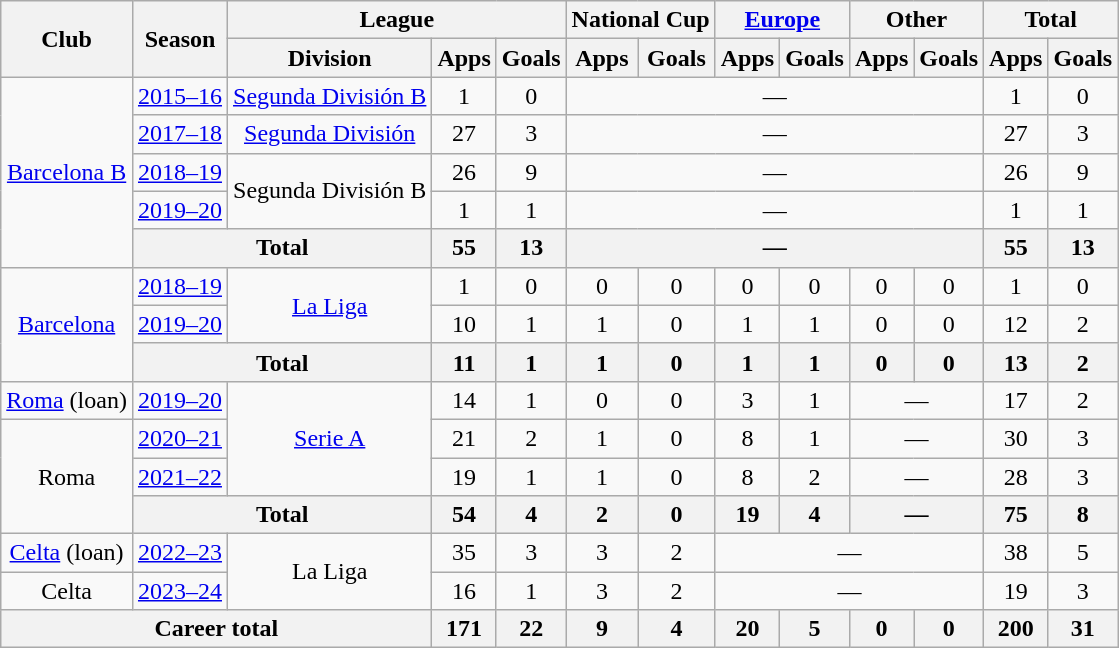<table class="wikitable" style="text-align:center">
<tr>
<th rowspan="2">Club</th>
<th rowspan="2">Season</th>
<th colspan="3">League</th>
<th colspan="2">National Cup</th>
<th colspan="2"><a href='#'>Europe</a></th>
<th colspan="2">Other</th>
<th colspan="2">Total</th>
</tr>
<tr>
<th>Division</th>
<th>Apps</th>
<th>Goals</th>
<th>Apps</th>
<th>Goals</th>
<th>Apps</th>
<th>Goals</th>
<th>Apps</th>
<th>Goals</th>
<th>Apps</th>
<th>Goals</th>
</tr>
<tr>
<td rowspan="5"><a href='#'>Barcelona B</a></td>
<td><a href='#'>2015–16</a></td>
<td><a href='#'>Segunda División B</a></td>
<td>1</td>
<td>0</td>
<td colspan="6">—</td>
<td>1</td>
<td>0</td>
</tr>
<tr>
<td><a href='#'>2017–18</a></td>
<td><a href='#'>Segunda División</a></td>
<td>27</td>
<td>3</td>
<td colspan="6">—</td>
<td>27</td>
<td>3</td>
</tr>
<tr>
<td><a href='#'>2018–19</a></td>
<td rowspan="2">Segunda División B</td>
<td>26</td>
<td>9</td>
<td colspan="6">—</td>
<td>26</td>
<td>9</td>
</tr>
<tr>
<td><a href='#'>2019–20</a></td>
<td>1</td>
<td>1</td>
<td colspan="6">—</td>
<td>1</td>
<td>1</td>
</tr>
<tr>
<th colspan="2">Total</th>
<th>55</th>
<th>13</th>
<th colspan="6">—</th>
<th>55</th>
<th>13</th>
</tr>
<tr>
<td rowspan="3"><a href='#'>Barcelona</a></td>
<td><a href='#'>2018–19</a></td>
<td rowspan="2"><a href='#'>La Liga</a></td>
<td>1</td>
<td>0</td>
<td>0</td>
<td>0</td>
<td>0</td>
<td>0</td>
<td>0</td>
<td>0</td>
<td>1</td>
<td>0</td>
</tr>
<tr>
<td><a href='#'>2019–20</a></td>
<td>10</td>
<td>1</td>
<td>1</td>
<td>0</td>
<td>1</td>
<td>1</td>
<td>0</td>
<td>0</td>
<td>12</td>
<td>2</td>
</tr>
<tr>
<th colspan="2">Total</th>
<th>11</th>
<th>1</th>
<th>1</th>
<th>0</th>
<th>1</th>
<th>1</th>
<th>0</th>
<th>0</th>
<th>13</th>
<th>2</th>
</tr>
<tr>
<td><a href='#'>Roma</a> (loan)</td>
<td><a href='#'>2019–20</a></td>
<td rowspan="3"><a href='#'>Serie A</a></td>
<td>14</td>
<td>1</td>
<td>0</td>
<td>0</td>
<td>3</td>
<td>1</td>
<td colspan="2">—</td>
<td>17</td>
<td>2</td>
</tr>
<tr>
<td rowspan="3">Roma</td>
<td><a href='#'>2020–21</a></td>
<td>21</td>
<td>2</td>
<td>1</td>
<td>0</td>
<td>8</td>
<td>1</td>
<td colspan="2">—</td>
<td>30</td>
<td>3</td>
</tr>
<tr>
<td><a href='#'>2021–22</a></td>
<td>19</td>
<td>1</td>
<td>1</td>
<td>0</td>
<td>8</td>
<td>2</td>
<td colspan="2">—</td>
<td>28</td>
<td>3</td>
</tr>
<tr>
<th colspan="2">Total</th>
<th>54</th>
<th>4</th>
<th>2</th>
<th>0</th>
<th>19</th>
<th>4</th>
<th colspan="2">—</th>
<th>75</th>
<th>8</th>
</tr>
<tr>
<td><a href='#'>Celta</a> (loan)</td>
<td><a href='#'>2022–23</a></td>
<td rowspan="2">La Liga</td>
<td>35</td>
<td>3</td>
<td>3</td>
<td>2</td>
<td colspan="4">—</td>
<td>38</td>
<td>5</td>
</tr>
<tr>
<td>Celta</td>
<td><a href='#'>2023–24</a></td>
<td>16</td>
<td>1</td>
<td>3</td>
<td>2</td>
<td colspan="4">—</td>
<td>19</td>
<td>3</td>
</tr>
<tr>
<th colspan="3">Career total</th>
<th>171</th>
<th>22</th>
<th>9</th>
<th>4</th>
<th>20</th>
<th>5</th>
<th>0</th>
<th>0</th>
<th>200</th>
<th>31</th>
</tr>
</table>
